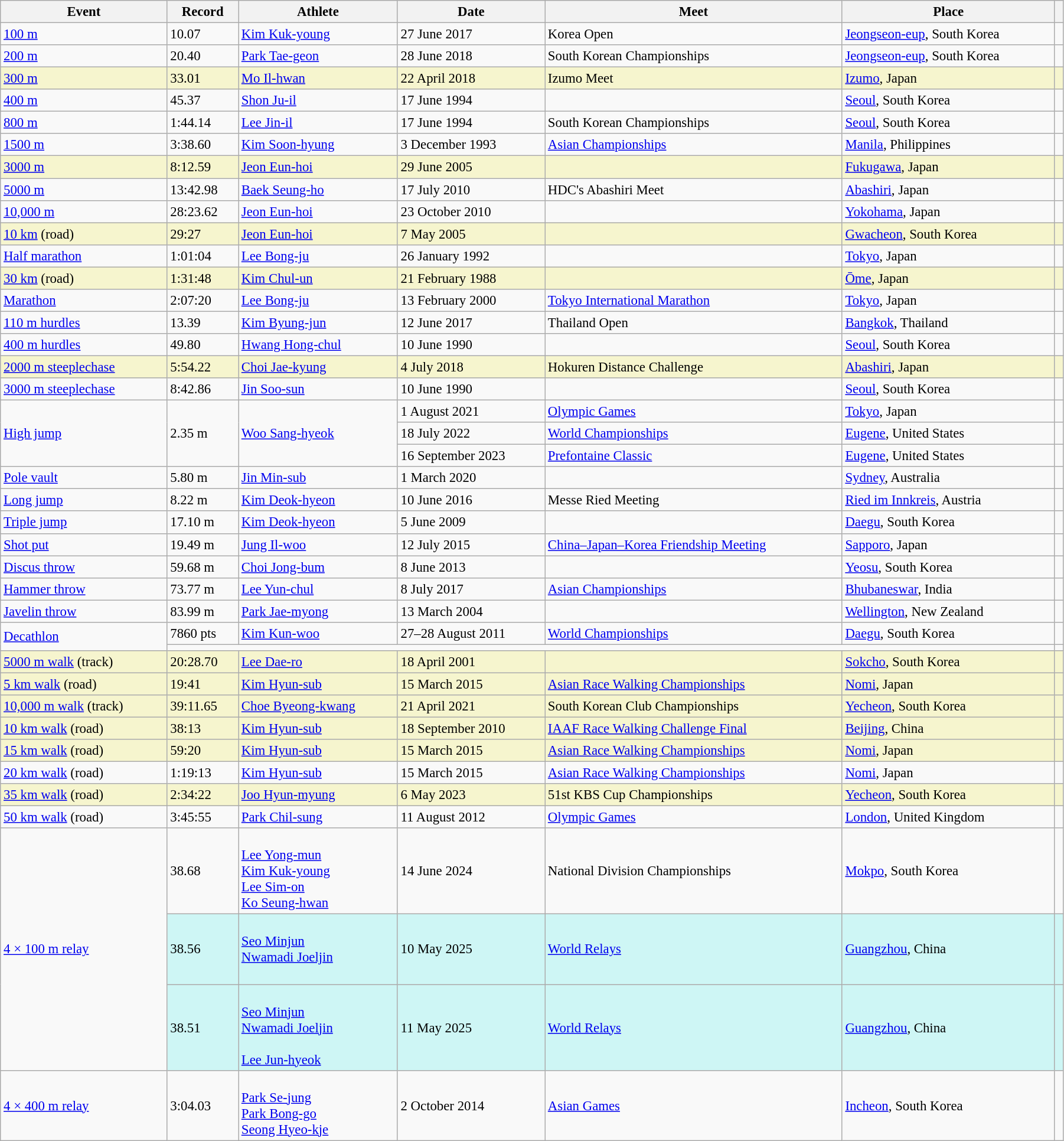<table class="wikitable" style="font-size:95%; width:95%;">
<tr>
<th>Event</th>
<th>Record</th>
<th>Athlete</th>
<th>Date</th>
<th>Meet</th>
<th>Place</th>
<th></th>
</tr>
<tr>
<td><a href='#'>100 m</a></td>
<td>10.07 </td>
<td><a href='#'>Kim Kuk-young</a></td>
<td>27 June 2017</td>
<td>Korea Open</td>
<td><a href='#'>Jeongseon-eup</a>, South Korea</td>
<td></td>
</tr>
<tr>
<td><a href='#'>200 m</a></td>
<td>20.40 </td>
<td><a href='#'>Park Tae-geon</a></td>
<td>28 June 2018</td>
<td>South Korean Championships</td>
<td><a href='#'>Jeongseon-eup</a>, South Korea</td>
<td></td>
</tr>
<tr style="background:#f6F5CE;">
<td><a href='#'>300 m</a></td>
<td>33.01</td>
<td><a href='#'>Mo Il-hwan</a></td>
<td>22 April 2018</td>
<td>Izumo Meet</td>
<td><a href='#'>Izumo</a>, Japan</td>
<td></td>
</tr>
<tr>
<td><a href='#'>400 m</a></td>
<td>45.37</td>
<td><a href='#'>Shon Ju-il</a></td>
<td>17 June 1994</td>
<td></td>
<td><a href='#'>Seoul</a>, South Korea</td>
<td></td>
</tr>
<tr>
<td><a href='#'>800 m</a></td>
<td>1:44.14</td>
<td><a href='#'>Lee Jin-il</a></td>
<td>17 June 1994</td>
<td>South Korean Championships</td>
<td><a href='#'>Seoul</a>, South Korea</td>
<td></td>
</tr>
<tr>
<td><a href='#'>1500 m</a></td>
<td>3:38.60</td>
<td><a href='#'>Kim Soon-hyung</a></td>
<td>3 December 1993</td>
<td><a href='#'>Asian Championships</a></td>
<td><a href='#'>Manila</a>, Philippines</td>
<td></td>
</tr>
<tr style="background:#f6F5CE;">
<td><a href='#'>3000 m</a></td>
<td>8:12.59</td>
<td><a href='#'>Jeon Eun-hoi</a></td>
<td>29 June 2005</td>
<td></td>
<td><a href='#'>Fukugawa</a>, Japan</td>
<td></td>
</tr>
<tr>
<td><a href='#'>5000 m</a></td>
<td>13:42.98</td>
<td><a href='#'>Baek Seung-ho</a></td>
<td>17 July 2010</td>
<td>HDC's Abashiri Meet</td>
<td><a href='#'>Abashiri</a>, Japan</td>
<td></td>
</tr>
<tr>
<td><a href='#'>10,000 m</a></td>
<td>28:23.62</td>
<td><a href='#'>Jeon Eun-hoi</a></td>
<td>23 October 2010</td>
<td></td>
<td><a href='#'>Yokohama</a>, Japan</td>
<td></td>
</tr>
<tr style="background:#f6F5CE;">
<td><a href='#'>10 km</a> (road)</td>
<td>29:27</td>
<td><a href='#'>Jeon Eun-hoi</a></td>
<td>7 May 2005</td>
<td></td>
<td><a href='#'>Gwacheon</a>, South Korea</td>
<td></td>
</tr>
<tr>
<td><a href='#'>Half marathon</a></td>
<td>1:01:04 </td>
<td><a href='#'>Lee Bong-ju</a></td>
<td>26 January 1992</td>
<td></td>
<td><a href='#'>Tokyo</a>, Japan</td>
<td></td>
</tr>
<tr style="background:#f6F5CE;">
<td><a href='#'>30 km</a> (road)</td>
<td>1:31:48</td>
<td><a href='#'>Kim Chul-un</a></td>
<td>21 February 1988</td>
<td></td>
<td><a href='#'>Ōme</a>, Japan</td>
<td></td>
</tr>
<tr>
<td><a href='#'>Marathon</a></td>
<td>2:07:20</td>
<td><a href='#'>Lee Bong-ju</a></td>
<td>13 February 2000</td>
<td><a href='#'>Tokyo International Marathon</a></td>
<td><a href='#'>Tokyo</a>, Japan</td>
<td></td>
</tr>
<tr>
<td><a href='#'>110 m hurdles</a></td>
<td>13.39 </td>
<td><a href='#'>Kim Byung-jun</a></td>
<td>12 June 2017</td>
<td>Thailand Open</td>
<td><a href='#'>Bangkok</a>, Thailand</td>
<td></td>
</tr>
<tr>
<td><a href='#'>400 m hurdles</a></td>
<td>49.80</td>
<td><a href='#'>Hwang Hong-chul</a></td>
<td>10 June 1990</td>
<td></td>
<td><a href='#'>Seoul</a>, South Korea</td>
<td></td>
</tr>
<tr style="background:#f6F5CE;">
<td><a href='#'>2000 m steeplechase</a></td>
<td>5:54.22</td>
<td><a href='#'>Choi Jae-kyung</a></td>
<td>4 July 2018</td>
<td>Hokuren Distance Challenge</td>
<td><a href='#'>Abashiri</a>, Japan</td>
<td></td>
</tr>
<tr>
<td><a href='#'>3000 m steeplechase</a></td>
<td>8:42.86</td>
<td><a href='#'>Jin Soo-sun</a></td>
<td>10 June 1990</td>
<td></td>
<td><a href='#'>Seoul</a>, South Korea</td>
<td></td>
</tr>
<tr>
<td rowspan=3><a href='#'>High jump</a></td>
<td rowspan=3>2.35 m</td>
<td rowspan=3><a href='#'>Woo Sang-hyeok</a></td>
<td>1 August 2021</td>
<td><a href='#'>Olympic Games</a></td>
<td><a href='#'>Tokyo</a>, Japan</td>
<td></td>
</tr>
<tr>
<td>18 July 2022</td>
<td><a href='#'>World Championships</a></td>
<td><a href='#'>Eugene</a>, United States</td>
<td></td>
</tr>
<tr>
<td>16 September 2023</td>
<td><a href='#'>Prefontaine Classic</a></td>
<td><a href='#'>Eugene</a>, United States</td>
<td></td>
</tr>
<tr>
<td><a href='#'>Pole vault</a></td>
<td>5.80 m</td>
<td><a href='#'>Jin Min-sub</a></td>
<td>1 March 2020 </td>
<td></td>
<td><a href='#'>Sydney</a>, Australia</td>
<td></td>
</tr>
<tr>
<td><a href='#'>Long jump</a></td>
<td>8.22 m </td>
<td><a href='#'>Kim Deok-hyeon</a></td>
<td>10 June 2016</td>
<td>Messe Ried Meeting</td>
<td><a href='#'>Ried im Innkreis</a>, Austria</td>
<td></td>
</tr>
<tr>
<td><a href='#'>Triple jump</a></td>
<td>17.10 m </td>
<td><a href='#'>Kim Deok-hyeon</a></td>
<td>5 June 2009</td>
<td></td>
<td><a href='#'>Daegu</a>, South Korea</td>
<td></td>
</tr>
<tr>
<td><a href='#'>Shot put</a></td>
<td>19.49 m</td>
<td><a href='#'>Jung Il-woo</a></td>
<td>12 July 2015</td>
<td><a href='#'>China–Japan–Korea Friendship Meeting</a></td>
<td><a href='#'>Sapporo</a>, Japan</td>
<td></td>
</tr>
<tr>
<td><a href='#'>Discus throw</a></td>
<td>59.68 m</td>
<td><a href='#'>Choi Jong-bum</a></td>
<td>8 June 2013</td>
<td></td>
<td><a href='#'>Yeosu</a>, South Korea</td>
<td></td>
</tr>
<tr>
<td><a href='#'>Hammer throw</a></td>
<td>73.77 m</td>
<td><a href='#'>Lee Yun-chul</a></td>
<td>8 July 2017</td>
<td><a href='#'>Asian Championships</a></td>
<td><a href='#'>Bhubaneswar</a>, India</td>
<td></td>
</tr>
<tr>
<td><a href='#'>Javelin throw</a></td>
<td>83.99 m</td>
<td><a href='#'>Park Jae-myong</a></td>
<td>13 March 2004</td>
<td></td>
<td><a href='#'>Wellington</a>, New Zealand</td>
<td></td>
</tr>
<tr>
<td rowspan=2><a href='#'>Decathlon</a></td>
<td>7860 pts</td>
<td><a href='#'>Kim Kun-woo</a></td>
<td>27–28 August 2011</td>
<td><a href='#'>World Championships</a></td>
<td><a href='#'>Daegu</a>, South Korea</td>
<td></td>
</tr>
<tr>
<td colspan=5></td>
<td></td>
</tr>
<tr style="background:#f6F5CE;">
<td><a href='#'>5000 m walk</a> (track)</td>
<td>20:28.70</td>
<td><a href='#'>Lee Dae-ro</a></td>
<td>18 April 2001</td>
<td></td>
<td><a href='#'>Sokcho</a>, South Korea</td>
<td></td>
</tr>
<tr style="background:#f6F5CE;">
<td><a href='#'>5 km walk</a> (road)</td>
<td>19:41</td>
<td><a href='#'>Kim Hyun-sub</a></td>
<td>15 March 2015</td>
<td><a href='#'>Asian Race Walking Championships</a></td>
<td><a href='#'>Nomi</a>, Japan</td>
<td></td>
</tr>
<tr style="background:#f6F5CE;">
<td><a href='#'>10,000 m walk</a> (track)</td>
<td>39:11.65</td>
<td><a href='#'>Choe Byeong-kwang</a></td>
<td>21 April 2021</td>
<td>South Korean Club Championships</td>
<td><a href='#'>Yecheon</a>, South Korea</td>
<td></td>
</tr>
<tr style="background:#f6F5CE;">
<td><a href='#'>10 km walk</a> (road)</td>
<td>38:13</td>
<td><a href='#'>Kim Hyun-sub</a></td>
<td>18 September 2010</td>
<td><a href='#'>IAAF Race Walking Challenge Final</a></td>
<td><a href='#'>Beijing</a>, China</td>
<td></td>
</tr>
<tr style="background:#f6F5CE;">
<td><a href='#'>15 km walk</a> (road)</td>
<td>59:20</td>
<td><a href='#'>Kim Hyun-sub</a></td>
<td>15 March 2015</td>
<td><a href='#'>Asian Race Walking Championships</a></td>
<td><a href='#'>Nomi</a>, Japan</td>
<td></td>
</tr>
<tr>
<td><a href='#'>20 km walk</a> (road)</td>
<td>1:19:13</td>
<td><a href='#'>Kim Hyun-sub</a></td>
<td>15 March 2015</td>
<td><a href='#'>Asian Race Walking Championships</a></td>
<td><a href='#'>Nomi</a>, Japan</td>
<td></td>
</tr>
<tr style="background:#f6F5CE;">
<td><a href='#'>35 km walk</a> (road)</td>
<td>2:34:22</td>
<td><a href='#'>Joo Hyun-myung</a></td>
<td>6 May 2023</td>
<td>51st KBS Cup Championships</td>
<td><a href='#'>Yecheon</a>, South Korea</td>
<td></td>
</tr>
<tr>
<td><a href='#'>50 km walk</a> (road)</td>
<td>3:45:55</td>
<td><a href='#'>Park Chil-sung</a></td>
<td>11 August 2012</td>
<td><a href='#'>Olympic Games</a></td>
<td><a href='#'>London</a>, United Kingdom</td>
<td></td>
</tr>
<tr>
<td rowspan=3><a href='#'>4 × 100 m relay</a></td>
<td>38.68</td>
<td><br><a href='#'>Lee Yong-mun</a><br><a href='#'>Kim Kuk-young</a><br><a href='#'>Lee Sim-on</a><br><a href='#'>Ko Seung-hwan</a></td>
<td>14 June 2024</td>
<td>National Division Championships</td>
<td><a href='#'>Mokpo</a>, South Korea</td>
<td></td>
</tr>
<tr style="background:#CEF6F5;">
<td>38.56</td>
<td><br><a href='#'>Seo Minjun</a><br><a href='#'>Nwamadi Joeljin</a><br><br></td>
<td>10 May 2025</td>
<td><a href='#'>World Relays</a></td>
<td><a href='#'>Guangzhou</a>, China</td>
<td></td>
</tr>
<tr style="background:#CEF6F5;">
<td>38.51</td>
<td><br><a href='#'>Seo Minjun</a><br><a href='#'>Nwamadi Joeljin</a><br><br><a href='#'>Lee Jun-hyeok</a></td>
<td>11 May 2025</td>
<td><a href='#'>World Relays</a></td>
<td><a href='#'>Guangzhou</a>, China</td>
<td></td>
</tr>
<tr>
<td><a href='#'>4 × 400 m relay</a></td>
<td>3:04.03</td>
<td><br><a href='#'>Park Se-jung</a><br><a href='#'>Park Bong-go</a><br><a href='#'>Seong Hyeo-kje</a><br></td>
<td>2 October 2014</td>
<td><a href='#'>Asian Games</a></td>
<td><a href='#'>Incheon</a>, South Korea</td>
<td></td>
</tr>
</table>
